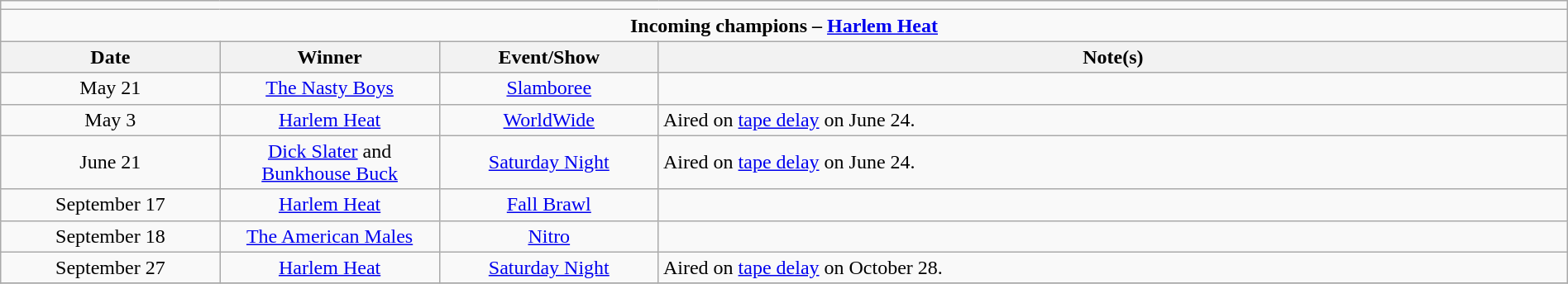<table class="wikitable" style="text-align:center; width:100%;">
<tr>
<td colspan="5"></td>
</tr>
<tr>
<td colspan="5"><strong>Incoming champions – <a href='#'>Harlem Heat</a> </strong></td>
</tr>
<tr>
<th width=14%>Date</th>
<th width=14%>Winner</th>
<th width=14%>Event/Show</th>
<th width=58%>Note(s)</th>
</tr>
<tr>
<td>May 21</td>
<td><a href='#'>The Nasty Boys</a><br></td>
<td><a href='#'>Slamboree</a></td>
<td align=left></td>
</tr>
<tr>
<td>May 3</td>
<td><a href='#'>Harlem Heat</a><br></td>
<td><a href='#'>WorldWide</a></td>
<td align=left>Aired on <a href='#'>tape delay</a> on June 24.</td>
</tr>
<tr>
<td>June 21</td>
<td><a href='#'>Dick Slater</a> and <a href='#'>Bunkhouse Buck</a></td>
<td><a href='#'>Saturday Night</a></td>
<td align=left>Aired on <a href='#'>tape delay</a> on June 24.</td>
</tr>
<tr>
<td>September 17</td>
<td><a href='#'>Harlem Heat</a><br></td>
<td><a href='#'>Fall Brawl</a></td>
<td align=left></td>
</tr>
<tr>
<td>September 18</td>
<td><a href='#'>The American Males</a><br></td>
<td><a href='#'>Nitro</a></td>
<td align=left></td>
</tr>
<tr>
<td>September 27</td>
<td><a href='#'>Harlem Heat</a><br></td>
<td><a href='#'>Saturday Night</a></td>
<td align=left>Aired on <a href='#'>tape delay</a> on October 28.</td>
</tr>
<tr>
</tr>
</table>
